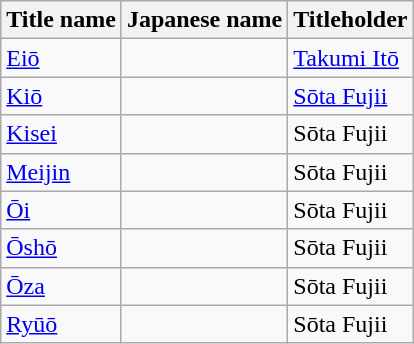<table class='wikitable'>
<tr>
<th>Title name</th>
<th>Japanese name</th>
<th>Titleholder</th>
</tr>
<tr>
<td><a href='#'>Eiō</a></td>
<td></td>
<td><a href='#'>Takumi Itō</a></td>
</tr>
<tr>
<td><a href='#'>Kiō</a></td>
<td></td>
<td><a href='#'>Sōta Fujii</a></td>
</tr>
<tr>
<td><a href='#'>Kisei</a></td>
<td></td>
<td>Sōta Fujii</td>
</tr>
<tr>
<td><a href='#'>Meijin</a></td>
<td></td>
<td>Sōta Fujii</td>
</tr>
<tr>
<td><a href='#'>Ōi</a></td>
<td></td>
<td>Sōta Fujii</td>
</tr>
<tr>
<td><a href='#'>Ōshō</a></td>
<td></td>
<td>Sōta Fujii</td>
</tr>
<tr>
<td><a href='#'>Ōza</a></td>
<td></td>
<td>Sōta Fujii</td>
</tr>
<tr>
<td><a href='#'>Ryūō</a></td>
<td></td>
<td>Sōta Fujii</td>
</tr>
</table>
